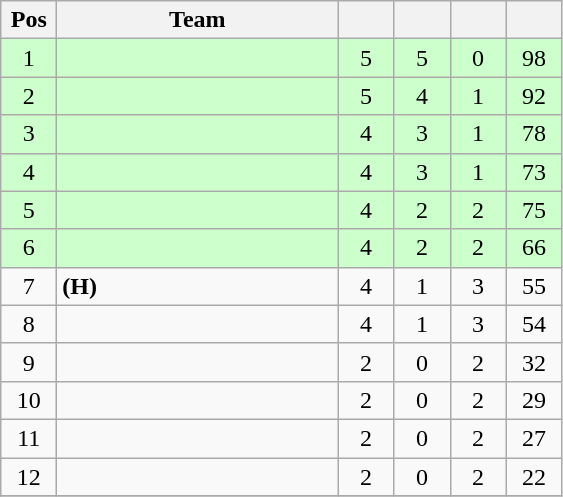<table class="wikitable" style="text-align:center">
<tr>
<th width=30>Pos</th>
<th width=180>Team</th>
<th width=30></th>
<th width=30></th>
<th width=30></th>
<th width=30></th>
</tr>
<tr bgcolor="#ccffcc">
<td>1</td>
<td align=left></td>
<td>5</td>
<td>5</td>
<td>0</td>
<td>98</td>
</tr>
<tr bgcolor=ccffcc>
<td>2</td>
<td align=left></td>
<td>5</td>
<td>4</td>
<td>1</td>
<td>92</td>
</tr>
<tr bgcolor=ccffcc>
<td>3</td>
<td align=left></td>
<td>4</td>
<td>3</td>
<td>1</td>
<td>78</td>
</tr>
<tr bgcolor=ccffcc>
<td>4</td>
<td align=left></td>
<td>4</td>
<td>3</td>
<td>1</td>
<td>73</td>
</tr>
<tr bgcolor=ccffcc>
<td>5</td>
<td align=left></td>
<td>4</td>
<td>2</td>
<td>2</td>
<td>75</td>
</tr>
<tr bgcolor=ccffcc>
<td>6</td>
<td align=left></td>
<td>4</td>
<td>2</td>
<td>2</td>
<td>66</td>
</tr>
<tr>
<td>7</td>
<td align=left> <strong>(H)</strong></td>
<td>4</td>
<td>1</td>
<td>3</td>
<td>55</td>
</tr>
<tr>
<td>8</td>
<td align=left></td>
<td>4</td>
<td>1</td>
<td>3</td>
<td>54</td>
</tr>
<tr>
<td>9</td>
<td align=left></td>
<td>2</td>
<td>0</td>
<td>2</td>
<td>32</td>
</tr>
<tr>
<td>10</td>
<td align=left></td>
<td>2</td>
<td>0</td>
<td>2</td>
<td>29</td>
</tr>
<tr>
<td>11</td>
<td align=left></td>
<td>2</td>
<td>0</td>
<td>2</td>
<td>27</td>
</tr>
<tr>
<td>12</td>
<td align=left></td>
<td>2</td>
<td>0</td>
<td>2</td>
<td>22</td>
</tr>
<tr>
</tr>
</table>
